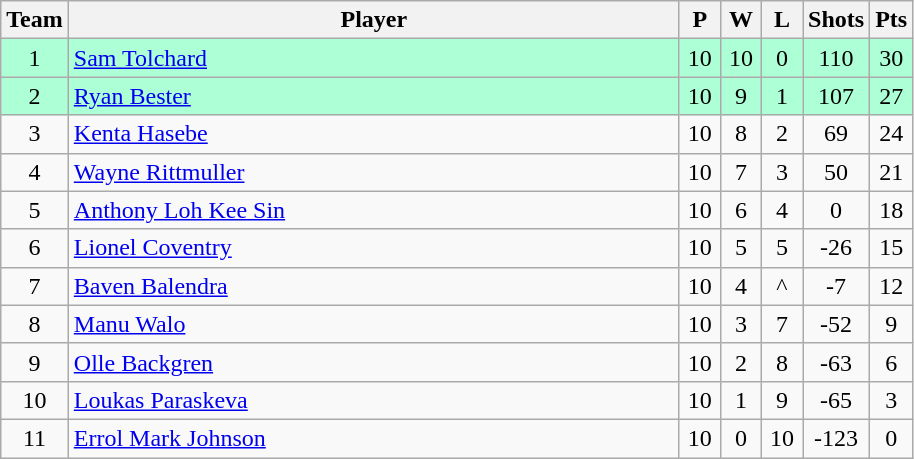<table class="wikitable" style="font-size: 100%">
<tr>
<th width=20>Team</th>
<th width=400>Player</th>
<th width=20>P</th>
<th width=20>W</th>
<th width=20>L</th>
<th width=20>Shots</th>
<th width=20>Pts</th>
</tr>
<tr align=center  style="background: #ADFFD6;">
<td>1</td>
<td align="left"> <a href='#'>Sam Tolchard</a></td>
<td>10</td>
<td>10</td>
<td>0</td>
<td>110</td>
<td>30</td>
</tr>
<tr align=center  style="background: #ADFFD6;">
<td>2</td>
<td align="left"> <a href='#'>Ryan Bester</a></td>
<td>10</td>
<td>9</td>
<td>1</td>
<td>107</td>
<td>27</td>
</tr>
<tr align=center>
<td>3</td>
<td align="left"> <a href='#'>Kenta Hasebe</a></td>
<td>10</td>
<td>8</td>
<td>2</td>
<td>69</td>
<td>24</td>
</tr>
<tr align=center>
<td>4</td>
<td align="left"> <a href='#'>Wayne Rittmuller</a></td>
<td>10</td>
<td>7</td>
<td>3</td>
<td>50</td>
<td>21</td>
</tr>
<tr align=center>
<td>5</td>
<td align="left"> <a href='#'>Anthony Loh Kee Sin</a></td>
<td>10</td>
<td>6</td>
<td>4</td>
<td>0</td>
<td>18</td>
</tr>
<tr align=center>
<td>6</td>
<td align="left"> <a href='#'>Lionel Coventry</a></td>
<td>10</td>
<td>5</td>
<td>5</td>
<td>-26</td>
<td>15</td>
</tr>
<tr align=center>
<td>7</td>
<td align="left"> <a href='#'>Baven Balendra</a></td>
<td>10</td>
<td>4</td>
<td>^</td>
<td>-7</td>
<td>12</td>
</tr>
<tr align=center>
<td>8</td>
<td align="left"> <a href='#'>Manu Walo</a></td>
<td>10</td>
<td>3</td>
<td>7</td>
<td>-52</td>
<td>9</td>
</tr>
<tr align=center ||>
<td>9</td>
<td align="left"> <a href='#'>Olle Backgren</a></td>
<td>10</td>
<td>2</td>
<td>8</td>
<td>-63</td>
<td>6</td>
</tr>
<tr align=center>
<td>10</td>
<td align="left"> <a href='#'>Loukas Paraskeva</a></td>
<td>10</td>
<td>1</td>
<td>9</td>
<td>-65</td>
<td>3</td>
</tr>
<tr align=center>
<td>11</td>
<td align="left"> <a href='#'>Errol Mark Johnson</a></td>
<td>10</td>
<td>0</td>
<td>10</td>
<td>-123</td>
<td>0</td>
</tr>
</table>
